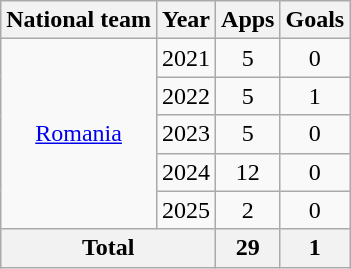<table class="wikitable" style="text-align: center;">
<tr>
<th>National team</th>
<th>Year</th>
<th>Apps</th>
<th>Goals</th>
</tr>
<tr>
<td rowspan="5"><a href='#'>Romania</a></td>
<td>2021</td>
<td>5</td>
<td>0</td>
</tr>
<tr>
<td>2022</td>
<td>5</td>
<td>1</td>
</tr>
<tr>
<td>2023</td>
<td>5</td>
<td>0</td>
</tr>
<tr>
<td>2024</td>
<td>12</td>
<td>0</td>
</tr>
<tr>
<td>2025</td>
<td>2</td>
<td>0</td>
</tr>
<tr>
<th colspan="2">Total</th>
<th>29</th>
<th>1</th>
</tr>
</table>
